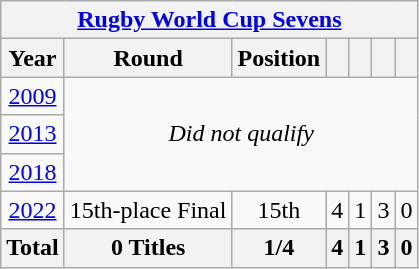<table class="wikitable" style="text-align: center;">
<tr>
<th colspan=10><a href='#'>Rugby World Cup Sevens</a></th>
</tr>
<tr>
<th>Year</th>
<th>Round</th>
<th>Position</th>
<th></th>
<th></th>
<th></th>
<th></th>
</tr>
<tr>
<td> <a href='#'>2009</a></td>
<td colspan="6" rowspan="3"><em>Did not qualify</em></td>
</tr>
<tr>
<td> <a href='#'>2013</a></td>
</tr>
<tr>
<td> <a href='#'>2018</a></td>
</tr>
<tr>
<td> <a href='#'>2022</a></td>
<td>15th-place Final</td>
<td>15th</td>
<td>4</td>
<td>1</td>
<td>3</td>
<td>0</td>
</tr>
<tr>
<th>Total</th>
<th>0 Titles</th>
<th>1/4</th>
<th>4</th>
<th>1</th>
<th>3</th>
<th>0</th>
</tr>
</table>
